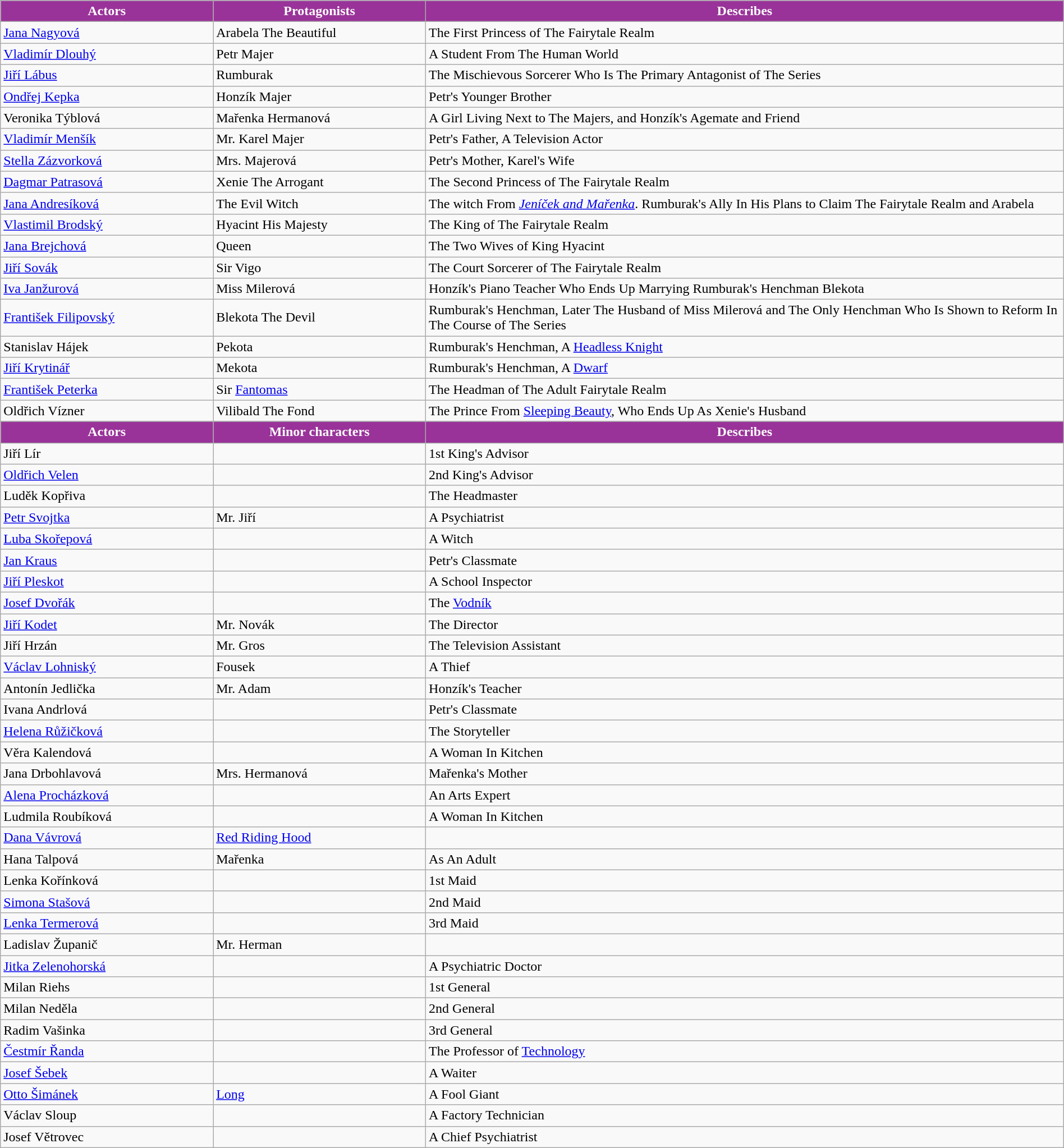<table class="wikitable" style="width:100%">
<tr style="width:100%; background:#993399; color:#ffffff" align=center>
<td style="width:20%"><strong>Actors</strong></td>
<td style="width:20%"><strong>Protagonists</strong></td>
<td><strong>Describes</strong></td>
</tr>
<tr>
<td><a href='#'>Jana Nagyová</a></td>
<td>Arabela The Beautiful</td>
<td>The First Princess of The Fairytale Realm</td>
</tr>
<tr>
<td><a href='#'>Vladimír Dlouhý</a></td>
<td>Petr Majer</td>
<td>A Student From The Human World</td>
</tr>
<tr>
<td><a href='#'>Jiří Lábus</a></td>
<td>Rumburak</td>
<td>The Mischievous Sorcerer Who Is The Primary Antagonist of The Series</td>
</tr>
<tr>
<td><a href='#'>Ondřej Kepka</a></td>
<td>Honzík Majer</td>
<td>Petr's Younger Brother</td>
</tr>
<tr>
<td>Veronika Týblová</td>
<td>Mařenka Hermanová</td>
<td>A Girl Living Next to The Majers, and Honzík's Agemate and Friend</td>
</tr>
<tr>
<td><a href='#'>Vladimír Menšík</a></td>
<td>Mr. Karel Majer</td>
<td>Petr's Father, A Television Actor</td>
</tr>
<tr>
<td><a href='#'>Stella Zázvorková</a></td>
<td>Mrs. Majerová</td>
<td>Petr's Mother, Karel's Wife</td>
</tr>
<tr>
<td><a href='#'>Dagmar Patrasová</a></td>
<td>Xenie The Arrogant</td>
<td>The Second Princess of The Fairytale Realm</td>
</tr>
<tr>
<td><a href='#'>Jana Andresíková</a></td>
<td>The Evil Witch</td>
<td>The witch From <em><a href='#'>Jeníček and Mařenka</a></em>. Rumburak's Ally In His Plans to Claim The Fairytale Realm and Arabela</td>
</tr>
<tr>
<td><a href='#'>Vlastimil Brodský</a></td>
<td>Hyacint His Majesty</td>
<td>The King of The Fairytale Realm</td>
</tr>
<tr>
<td><a href='#'>Jana Brejchová</a></td>
<td>Queen</td>
<td>The Two Wives of King Hyacint</td>
</tr>
<tr>
<td><a href='#'>Jiří Sovák</a></td>
<td>Sir Vigo</td>
<td>The Court Sorcerer of The Fairytale Realm</td>
</tr>
<tr>
<td><a href='#'>Iva Janžurová</a></td>
<td>Miss Milerová</td>
<td>Honzík's Piano Teacher Who Ends Up Marrying Rumburak's Henchman Blekota</td>
</tr>
<tr>
<td><a href='#'>František Filipovský</a></td>
<td>Blekota The Devil</td>
<td>Rumburak's Henchman, Later The Husband of Miss Milerová and The Only Henchman Who Is Shown to Reform In The Course of The Series</td>
</tr>
<tr>
<td>Stanislav Hájek</td>
<td>Pekota</td>
<td>Rumburak's Henchman, A <a href='#'>Headless Knight</a></td>
</tr>
<tr>
<td><a href='#'>Jiří Krytinář</a></td>
<td>Mekota</td>
<td>Rumburak's Henchman, A <a href='#'>Dwarf</a></td>
</tr>
<tr>
<td><a href='#'>František Peterka</a></td>
<td>Sir <a href='#'>Fantomas</a></td>
<td>The Headman of The Adult Fairytale Realm</td>
</tr>
<tr>
<td>Oldřich Vízner</td>
<td>Vilibald The Fond</td>
<td>The Prince From <a href='#'>Sleeping Beauty</a>, Who Ends Up As Xenie's Husband</td>
</tr>
<tr>
</tr>
<tr style="width:100%; background:#993399; color:#ffffff" align=center>
<td style="width:20%"><strong>Actors</strong></td>
<td style="width:20%"><strong>Minor characters</strong></td>
<td><strong>Describes</strong></td>
</tr>
<tr>
<td>Jiří Lír</td>
<td></td>
<td>1st King's Advisor</td>
</tr>
<tr>
<td><a href='#'>Oldřich Velen</a></td>
<td></td>
<td>2nd King's Advisor</td>
</tr>
<tr>
<td>Luděk Kopřiva</td>
<td></td>
<td>The Headmaster</td>
</tr>
<tr>
<td><a href='#'>Petr Svojtka</a></td>
<td>Mr. Jiří</td>
<td>A Psychiatrist</td>
</tr>
<tr>
<td><a href='#'>Luba Skořepová</a></td>
<td></td>
<td>A Witch</td>
</tr>
<tr>
<td><a href='#'>Jan Kraus</a></td>
<td></td>
<td>Petr's Classmate</td>
</tr>
<tr>
<td><a href='#'>Jiří Pleskot</a></td>
<td></td>
<td>A School Inspector</td>
</tr>
<tr>
<td><a href='#'>Josef Dvořák</a></td>
<td></td>
<td>The <a href='#'>Vodník</a></td>
</tr>
<tr>
<td><a href='#'>Jiří Kodet</a></td>
<td>Mr. Novák</td>
<td>The Director</td>
</tr>
<tr>
<td>Jiří Hrzán</td>
<td>Mr. Gros</td>
<td>The Television Assistant</td>
</tr>
<tr>
<td><a href='#'>Václav Lohniský</a></td>
<td>Fousek</td>
<td>A Thief</td>
</tr>
<tr>
<td>Antonín Jedlička</td>
<td>Mr. Adam</td>
<td>Honzík's Teacher</td>
</tr>
<tr>
<td>Ivana Andrlová</td>
<td></td>
<td>Petr's Classmate</td>
</tr>
<tr>
<td><a href='#'>Helena Růžičková</a></td>
<td></td>
<td>The Storyteller</td>
</tr>
<tr>
<td>Věra Kalendová</td>
<td></td>
<td>A Woman In Kitchen</td>
</tr>
<tr>
<td>Jana Drbohlavová</td>
<td>Mrs. Hermanová</td>
<td>Mařenka's Mother</td>
</tr>
<tr>
<td><a href='#'>Alena Procházková</a></td>
<td></td>
<td>An Arts Expert</td>
</tr>
<tr>
<td>Ludmila Roubíková</td>
<td></td>
<td>A Woman In Kitchen</td>
</tr>
<tr>
<td><a href='#'>Dana Vávrová</a></td>
<td><a href='#'>Red Riding Hood</a></td>
<td></td>
</tr>
<tr>
<td>Hana Talpová</td>
<td>Mařenka</td>
<td>As An Adult</td>
</tr>
<tr>
<td>Lenka Kořínková</td>
<td></td>
<td>1st Maid</td>
</tr>
<tr>
<td><a href='#'>Simona Stašová</a></td>
<td></td>
<td>2nd Maid</td>
</tr>
<tr>
<td><a href='#'>Lenka Termerová</a></td>
<td></td>
<td>3rd Maid</td>
</tr>
<tr>
<td>Ladislav Županič</td>
<td>Mr. Herman</td>
<td></td>
</tr>
<tr>
<td><a href='#'>Jitka Zelenohorská</a></td>
<td></td>
<td>A Psychiatric Doctor</td>
</tr>
<tr>
<td>Milan Riehs</td>
<td></td>
<td>1st General</td>
</tr>
<tr>
<td>Milan Neděla</td>
<td></td>
<td>2nd General</td>
</tr>
<tr>
<td>Radim Vašinka</td>
<td></td>
<td>3rd General</td>
</tr>
<tr>
<td><a href='#'>Čestmír Řanda</a></td>
<td></td>
<td>The Professor of <a href='#'>Technology</a></td>
</tr>
<tr>
<td><a href='#'>Josef Šebek</a></td>
<td></td>
<td>A Waiter</td>
</tr>
<tr>
<td><a href='#'>Otto Šimánek</a></td>
<td><a href='#'>Long</a></td>
<td>A Fool Giant</td>
</tr>
<tr>
<td>Václav Sloup</td>
<td></td>
<td>A Factory Technician</td>
</tr>
<tr>
<td>Josef Větrovec</td>
<td></td>
<td>A Chief Psychiatrist</td>
</tr>
</table>
